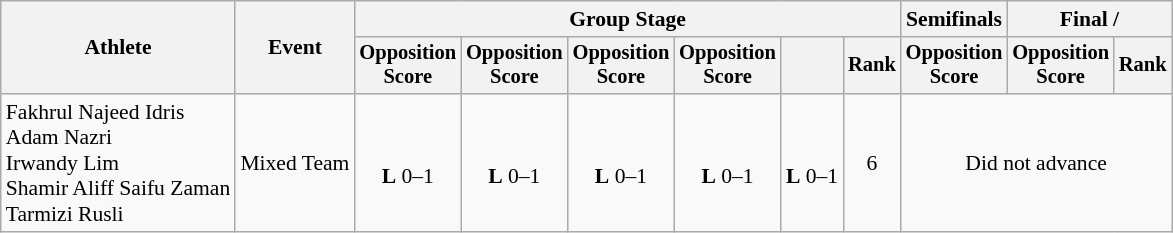<table class="wikitable" style="font-size:90%">
<tr>
<th rowspan="2">Athlete</th>
<th rowspan="2">Event</th>
<th colspan="6">Group Stage</th>
<th>Semifinals</th>
<th colspan="2">Final / </th>
</tr>
<tr style="font-size:95%">
<th>Opposition<br>Score</th>
<th>Opposition<br>Score</th>
<th>Opposition<br>Score</th>
<th>Opposition<br>Score</th>
<th></th>
<th>Rank</th>
<th>Opposition<br>Score</th>
<th>Opposition<br>Score</th>
<th>Rank</th>
</tr>
<tr align="center">
<td align="left">Fakhrul Najeed Idris<br>Adam Nazri<br>Irwandy Lim<br>Shamir Aliff Saifu Zaman<br>Tarmizi Rusli</td>
<td align="left">Mixed Team</td>
<td> <br><strong>L</strong> 0–1</td>
<td> <br><strong>L</strong> 0–1</td>
<td> <br><strong>L</strong> 0–1</td>
<td> <br><strong>L</strong> 0–1</td>
<td> <br><strong>L</strong> 0–1</td>
<td>6</td>
<td colspan="3">Did not advance</td>
</tr>
</table>
